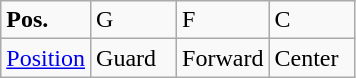<table class="wikitable">
<tr>
<td width="50"><strong>Pos.</strong></td>
<td width="50">G</td>
<td width="50">F</td>
<td width="50">C</td>
</tr>
<tr>
<td><a href='#'>Position</a></td>
<td>Guard</td>
<td>Forward</td>
<td>Center</td>
</tr>
</table>
